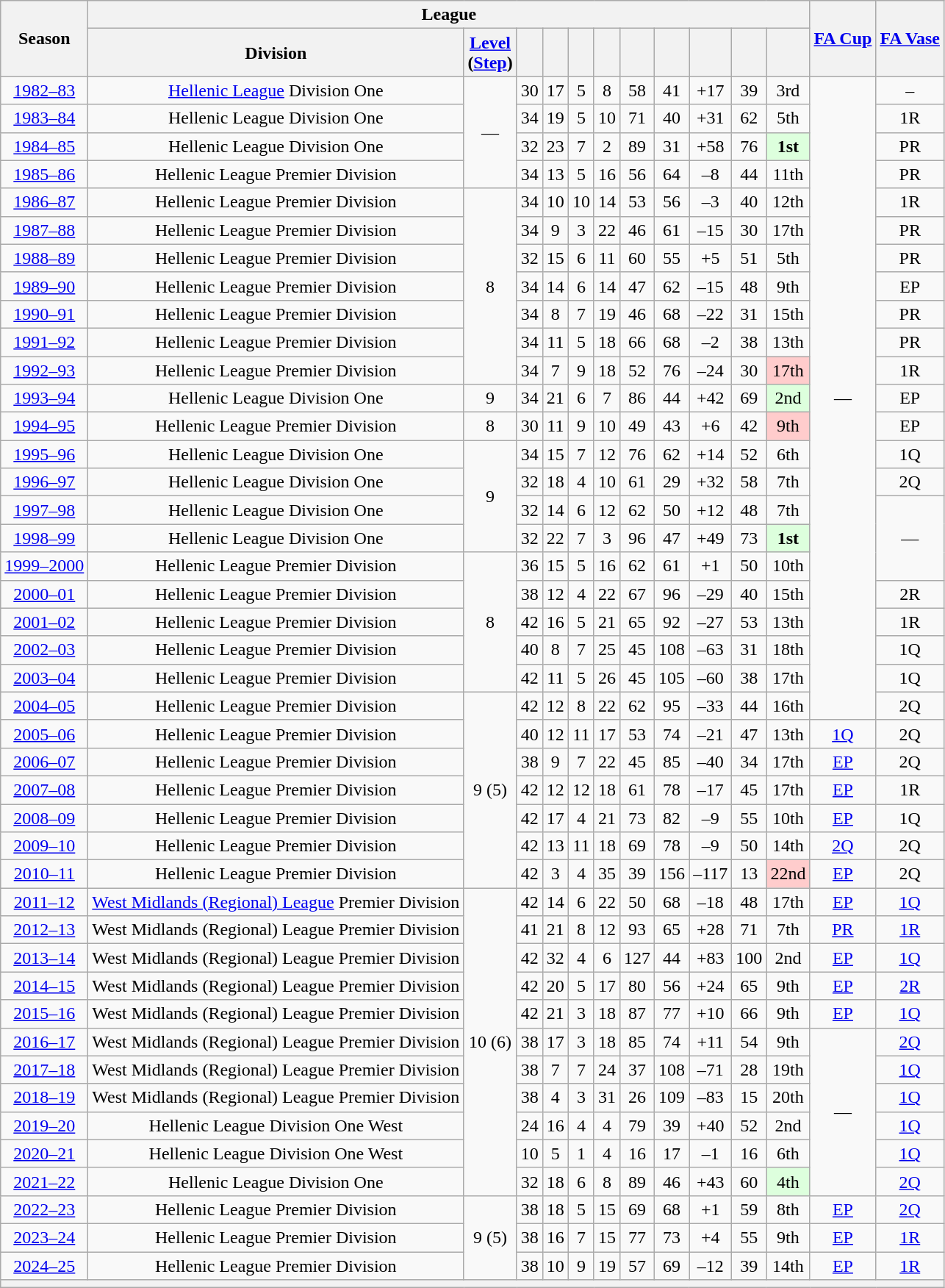<table class="wikitable" style="text-align:center;">
<tr>
<th rowspan="2">Season</th>
<th colspan="11">League</th>
<th rowspan="2"><a href='#'>FA Cup</a></th>
<th rowspan="2"><a href='#'>FA Vase</a></th>
</tr>
<tr>
<th>Division</th>
<th><a href='#'>Level</a><br>(<a href='#'>Step</a>)</th>
<th></th>
<th></th>
<th></th>
<th></th>
<th></th>
<th></th>
<th></th>
<th></th>
<th></th>
</tr>
<tr>
<td><a href='#'>1982–83</a></td>
<td><a href='#'>Hellenic League</a> Division One</td>
<td rowspan="4">—</td>
<td>30</td>
<td>17</td>
<td>5</td>
<td>8</td>
<td>58</td>
<td>41</td>
<td>+17</td>
<td>39</td>
<td>3rd</td>
<td rowspan="23">—</td>
<td>–</td>
</tr>
<tr>
<td><a href='#'>1983–84</a></td>
<td>Hellenic League Division One</td>
<td>34</td>
<td>19</td>
<td>5</td>
<td>10</td>
<td>71</td>
<td>40</td>
<td>+31</td>
<td>62</td>
<td>5th</td>
<td>1R</td>
</tr>
<tr>
<td><a href='#'>1984–85</a></td>
<td>Hellenic League Division One</td>
<td>32</td>
<td>23</td>
<td>7</td>
<td>2</td>
<td>89</td>
<td>31</td>
<td>+58</td>
<td>76</td>
<td style="background-color:#dfd"><strong>1st</strong></td>
<td>PR</td>
</tr>
<tr>
<td><a href='#'>1985–86</a></td>
<td>Hellenic League Premier Division</td>
<td>34</td>
<td>13</td>
<td>5</td>
<td>16</td>
<td>56</td>
<td>64</td>
<td>–8</td>
<td>44</td>
<td>11th</td>
<td>PR</td>
</tr>
<tr>
<td><a href='#'>1986–87</a></td>
<td>Hellenic League Premier Division</td>
<td rowspan="7">8</td>
<td>34</td>
<td>10</td>
<td>10</td>
<td>14</td>
<td>53</td>
<td>56</td>
<td>–3</td>
<td>40</td>
<td>12th</td>
<td>1R</td>
</tr>
<tr>
<td><a href='#'>1987–88</a></td>
<td>Hellenic League Premier Division</td>
<td>34</td>
<td>9</td>
<td>3</td>
<td>22</td>
<td>46</td>
<td>61</td>
<td>–15</td>
<td>30</td>
<td>17th</td>
<td>PR</td>
</tr>
<tr>
<td><a href='#'>1988–89</a></td>
<td>Hellenic League Premier Division</td>
<td>32</td>
<td>15</td>
<td>6</td>
<td>11</td>
<td>60</td>
<td>55</td>
<td>+5</td>
<td>51</td>
<td>5th</td>
<td>PR</td>
</tr>
<tr>
<td><a href='#'>1989–90</a></td>
<td>Hellenic League Premier Division</td>
<td>34</td>
<td>14</td>
<td>6</td>
<td>14</td>
<td>47</td>
<td>62</td>
<td>–15</td>
<td>48</td>
<td>9th</td>
<td>EP</td>
</tr>
<tr>
<td><a href='#'>1990–91</a></td>
<td>Hellenic League Premier Division</td>
<td>34</td>
<td>8</td>
<td>7</td>
<td>19</td>
<td>46</td>
<td>68</td>
<td>–22</td>
<td>31</td>
<td>15th</td>
<td>PR</td>
</tr>
<tr>
<td><a href='#'>1991–92</a></td>
<td>Hellenic League Premier Division</td>
<td>34</td>
<td>11</td>
<td>5</td>
<td>18</td>
<td>66</td>
<td>68</td>
<td>–2</td>
<td>38</td>
<td>13th</td>
<td>PR</td>
</tr>
<tr>
<td><a href='#'>1992–93</a></td>
<td>Hellenic League Premier Division</td>
<td>34</td>
<td>7</td>
<td>9</td>
<td>18</td>
<td>52</td>
<td>76</td>
<td>–24</td>
<td>30</td>
<td style="background-color:#fcc">17th</td>
<td>1R</td>
</tr>
<tr>
<td><a href='#'>1993–94</a></td>
<td>Hellenic League Division One</td>
<td>9</td>
<td>34</td>
<td>21</td>
<td>6</td>
<td>7</td>
<td>86</td>
<td>44</td>
<td>+42</td>
<td>69</td>
<td style="background-color:#dfd">2nd</td>
<td>EP</td>
</tr>
<tr>
<td><a href='#'>1994–95</a></td>
<td>Hellenic League Premier Division</td>
<td>8</td>
<td>30</td>
<td>11</td>
<td>9</td>
<td>10</td>
<td>49</td>
<td>43</td>
<td>+6</td>
<td>42</td>
<td style="background-color:#fcc">9th</td>
<td>EP</td>
</tr>
<tr>
<td><a href='#'>1995–96</a></td>
<td>Hellenic League Division One</td>
<td rowspan="4">9</td>
<td>34</td>
<td>15</td>
<td>7</td>
<td>12</td>
<td>76</td>
<td>62</td>
<td>+14</td>
<td>52</td>
<td>6th</td>
<td>1Q</td>
</tr>
<tr>
<td><a href='#'>1996–97</a></td>
<td>Hellenic League Division One</td>
<td>32</td>
<td>18</td>
<td>4</td>
<td>10</td>
<td>61</td>
<td>29</td>
<td>+32</td>
<td>58</td>
<td>7th</td>
<td>2Q</td>
</tr>
<tr>
<td><a href='#'>1997–98</a></td>
<td>Hellenic League Division One</td>
<td>32</td>
<td>14</td>
<td>6</td>
<td>12</td>
<td>62</td>
<td>50</td>
<td>+12</td>
<td>48</td>
<td>7th</td>
<td rowspan="3">—</td>
</tr>
<tr>
<td><a href='#'>1998–99</a></td>
<td>Hellenic League Division One</td>
<td>32</td>
<td>22</td>
<td>7</td>
<td>3</td>
<td>96</td>
<td>47</td>
<td>+49</td>
<td>73</td>
<td style="background-color:#dfd"><strong>1st</strong></td>
</tr>
<tr>
<td><a href='#'>1999–2000</a></td>
<td>Hellenic League Premier Division</td>
<td rowspan="5">8</td>
<td>36</td>
<td>15</td>
<td>5</td>
<td>16</td>
<td>62</td>
<td>61</td>
<td>+1</td>
<td>50</td>
<td>10th</td>
</tr>
<tr>
<td><a href='#'>2000–01</a></td>
<td>Hellenic League Premier Division</td>
<td>38</td>
<td>12</td>
<td>4</td>
<td>22</td>
<td>67</td>
<td>96</td>
<td>–29</td>
<td>40</td>
<td>15th</td>
<td>2R</td>
</tr>
<tr>
<td><a href='#'>2001–02</a></td>
<td>Hellenic League Premier Division</td>
<td>42</td>
<td>16</td>
<td>5</td>
<td>21</td>
<td>65</td>
<td>92</td>
<td>–27</td>
<td>53</td>
<td>13th</td>
<td>1R</td>
</tr>
<tr>
<td><a href='#'>2002–03</a></td>
<td>Hellenic League Premier Division</td>
<td>40</td>
<td>8</td>
<td>7</td>
<td>25</td>
<td>45</td>
<td>108</td>
<td>–63</td>
<td>31</td>
<td>18th</td>
<td>1Q</td>
</tr>
<tr>
<td><a href='#'>2003–04</a></td>
<td>Hellenic League Premier Division</td>
<td>42</td>
<td>11</td>
<td>5</td>
<td>26</td>
<td>45</td>
<td>105</td>
<td>–60</td>
<td>38</td>
<td>17th</td>
<td>1Q</td>
</tr>
<tr>
<td><a href='#'>2004–05</a></td>
<td>Hellenic League Premier Division</td>
<td rowspan="7">9 (5)</td>
<td>42</td>
<td>12</td>
<td>8</td>
<td>22</td>
<td>62</td>
<td>95</td>
<td>–33</td>
<td>44</td>
<td>16th</td>
<td>2Q</td>
</tr>
<tr>
<td><a href='#'>2005–06</a></td>
<td>Hellenic League Premier Division</td>
<td>40</td>
<td>12</td>
<td>11</td>
<td>17</td>
<td>53</td>
<td>74</td>
<td>–21</td>
<td>47</td>
<td>13th</td>
<td><a href='#'>1Q</a></td>
<td>2Q</td>
</tr>
<tr>
<td><a href='#'>2006–07</a></td>
<td>Hellenic League Premier Division</td>
<td>38</td>
<td>9</td>
<td>7</td>
<td>22</td>
<td>45</td>
<td>85</td>
<td>–40</td>
<td>34</td>
<td>17th</td>
<td><a href='#'>EP</a></td>
<td>2Q</td>
</tr>
<tr>
<td><a href='#'>2007–08</a></td>
<td>Hellenic League Premier Division</td>
<td>42</td>
<td>12</td>
<td>12</td>
<td>18</td>
<td>61</td>
<td>78</td>
<td>–17</td>
<td>45</td>
<td>17th</td>
<td><a href='#'>EP</a></td>
<td>1R</td>
</tr>
<tr>
<td><a href='#'>2008–09</a></td>
<td>Hellenic League Premier Division</td>
<td>42</td>
<td>17</td>
<td>4</td>
<td>21</td>
<td>73</td>
<td>82</td>
<td>–9</td>
<td>55</td>
<td>10th</td>
<td><a href='#'>EP</a></td>
<td>1Q</td>
</tr>
<tr>
<td><a href='#'>2009–10</a></td>
<td>Hellenic League Premier Division</td>
<td>42</td>
<td>13</td>
<td>11</td>
<td>18</td>
<td>69</td>
<td>78</td>
<td>–9</td>
<td>50</td>
<td>14th</td>
<td><a href='#'>2Q</a></td>
<td>2Q</td>
</tr>
<tr>
<td><a href='#'>2010–11</a></td>
<td>Hellenic League Premier Division</td>
<td>42</td>
<td>3</td>
<td>4</td>
<td>35</td>
<td>39</td>
<td>156</td>
<td>–117</td>
<td>13</td>
<td style="background-color:#fcc">22nd</td>
<td><a href='#'>EP</a></td>
<td>2Q</td>
</tr>
<tr>
<td><a href='#'>2011–12</a></td>
<td><a href='#'>West Midlands (Regional) League</a> Premier Division</td>
<td rowspan="11">10 (6)</td>
<td>42</td>
<td>14</td>
<td>6</td>
<td>22</td>
<td>50</td>
<td>68</td>
<td>–18</td>
<td>48</td>
<td>17th</td>
<td><a href='#'>EP</a></td>
<td><a href='#'>1Q</a></td>
</tr>
<tr>
<td><a href='#'>2012–13</a></td>
<td>West Midlands (Regional) League Premier Division</td>
<td>41</td>
<td>21</td>
<td>8</td>
<td>12</td>
<td>93</td>
<td>65</td>
<td>+28</td>
<td>71</td>
<td>7th</td>
<td><a href='#'>PR</a></td>
<td><a href='#'>1R</a></td>
</tr>
<tr>
<td><a href='#'>2013–14</a></td>
<td>West Midlands (Regional) League Premier Division</td>
<td>42</td>
<td>32</td>
<td>4</td>
<td>6</td>
<td>127</td>
<td>44</td>
<td>+83</td>
<td>100</td>
<td>2nd</td>
<td><a href='#'>EP</a></td>
<td><a href='#'>1Q</a></td>
</tr>
<tr>
<td><a href='#'>2014–15</a></td>
<td>West Midlands (Regional) League Premier Division</td>
<td>42</td>
<td>20</td>
<td>5</td>
<td>17</td>
<td>80</td>
<td>56</td>
<td>+24</td>
<td>65</td>
<td>9th</td>
<td><a href='#'>EP</a></td>
<td><a href='#'>2R</a></td>
</tr>
<tr>
<td><a href='#'>2015–16</a></td>
<td>West Midlands (Regional) League Premier Division</td>
<td>42</td>
<td>21</td>
<td>3</td>
<td>18</td>
<td>87</td>
<td>77</td>
<td>+10</td>
<td>66</td>
<td>9th</td>
<td><a href='#'>EP</a></td>
<td><a href='#'>1Q</a></td>
</tr>
<tr>
<td><a href='#'>2016–17</a></td>
<td>West Midlands (Regional) League Premier Division</td>
<td>38</td>
<td>17</td>
<td>3</td>
<td>18</td>
<td>85</td>
<td>74</td>
<td>+11</td>
<td>54</td>
<td>9th</td>
<td rowspan="6">—</td>
<td><a href='#'>2Q</a></td>
</tr>
<tr>
<td><a href='#'>2017–18</a></td>
<td>West Midlands (Regional) League Premier Division</td>
<td>38</td>
<td>7</td>
<td>7</td>
<td>24</td>
<td>37</td>
<td>108</td>
<td>–71</td>
<td>28</td>
<td>19th</td>
<td><a href='#'>1Q</a></td>
</tr>
<tr>
<td><a href='#'>2018–19</a></td>
<td>West Midlands (Regional) League Premier Division</td>
<td>38</td>
<td>4</td>
<td>3</td>
<td>31</td>
<td>26</td>
<td>109</td>
<td>–83</td>
<td>15</td>
<td>20th</td>
<td><a href='#'>1Q</a></td>
</tr>
<tr>
<td><a href='#'>2019–20</a></td>
<td>Hellenic League Division One West</td>
<td>24</td>
<td>16</td>
<td>4</td>
<td>4</td>
<td>79</td>
<td>39</td>
<td>+40</td>
<td>52</td>
<td>2nd</td>
<td><a href='#'>1Q</a></td>
</tr>
<tr>
<td><a href='#'>2020–21</a></td>
<td>Hellenic League Division One West</td>
<td>10</td>
<td>5</td>
<td>1</td>
<td>4</td>
<td>16</td>
<td>17</td>
<td>–1</td>
<td>16</td>
<td>6th</td>
<td><a href='#'>1Q</a></td>
</tr>
<tr>
<td><a href='#'>2021–22</a></td>
<td>Hellenic League Division One</td>
<td>32</td>
<td>18</td>
<td>6</td>
<td>8</td>
<td>89</td>
<td>46</td>
<td>+43</td>
<td>60</td>
<td style="background-color:#dfd">4th</td>
<td><a href='#'>2Q</a></td>
</tr>
<tr>
<td><a href='#'>2022–23</a></td>
<td>Hellenic League Premier Division</td>
<td rowspan="3">9 (5)</td>
<td>38</td>
<td>18</td>
<td>5</td>
<td>15</td>
<td>69</td>
<td>68</td>
<td>+1</td>
<td>59</td>
<td>8th</td>
<td><a href='#'>EP</a></td>
<td><a href='#'>2Q</a></td>
</tr>
<tr>
<td><a href='#'>2023–24</a></td>
<td>Hellenic League Premier Division</td>
<td>38</td>
<td>16</td>
<td>7</td>
<td>15</td>
<td>77</td>
<td>73</td>
<td>+4</td>
<td>55</td>
<td>9th</td>
<td><a href='#'>EP</a></td>
<td><a href='#'>1R</a></td>
</tr>
<tr>
<td><a href='#'>2024–25</a></td>
<td>Hellenic League Premier Division</td>
<td>38</td>
<td>10</td>
<td>9</td>
<td>19</td>
<td>57</td>
<td>69</td>
<td>–12</td>
<td>39</td>
<td>14th</td>
<td><a href='#'>EP</a></td>
<td><a href='#'>1R</a></td>
</tr>
<tr>
<th colspan="14" style="text-align:left"><small></small></th>
</tr>
</table>
